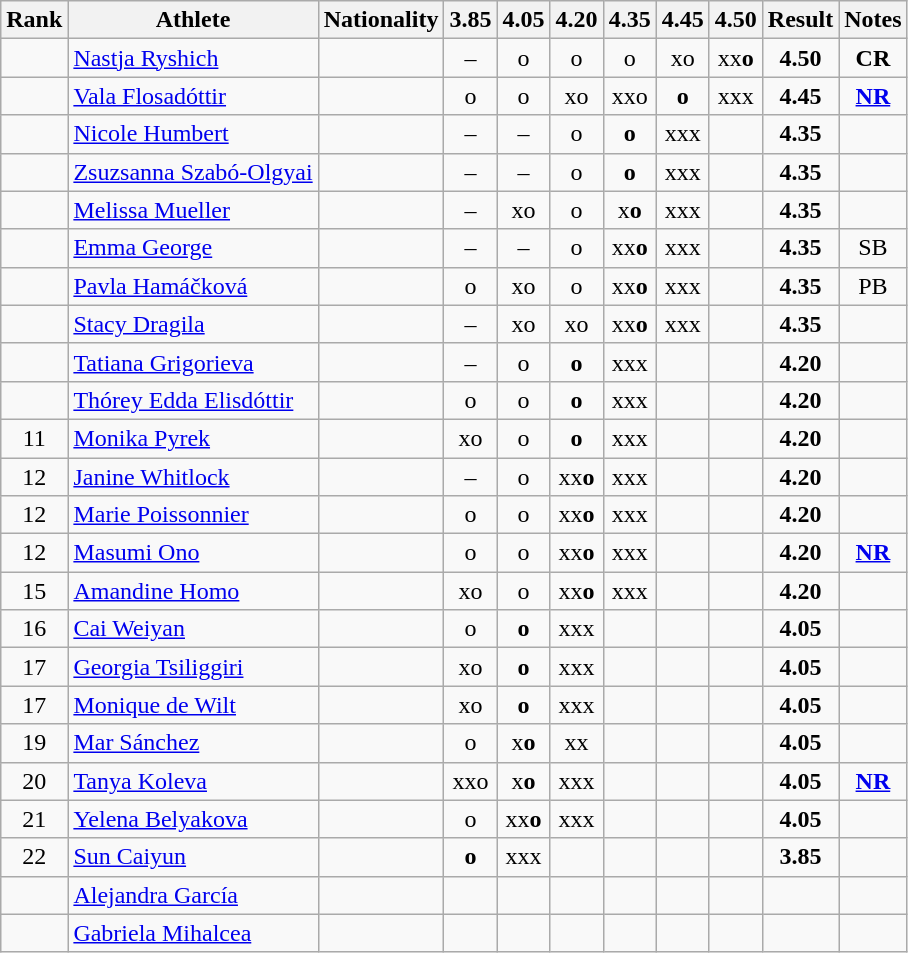<table class="wikitable sortable" style="text-align:center">
<tr>
<th>Rank</th>
<th>Athlete</th>
<th>Nationality</th>
<th>3.85</th>
<th>4.05</th>
<th>4.20</th>
<th>4.35</th>
<th>4.45</th>
<th>4.50</th>
<th>Result</th>
<th>Notes</th>
</tr>
<tr>
<td></td>
<td align="left"><a href='#'>Nastja Ryshich</a></td>
<td align=left></td>
<td>–</td>
<td>o</td>
<td>o</td>
<td>o</td>
<td>xo</td>
<td>xx<strong>o</strong></td>
<td><strong>4.50</strong></td>
<td><strong>CR</strong></td>
</tr>
<tr>
<td></td>
<td align="left"><a href='#'>Vala Flosadóttir</a></td>
<td align=left></td>
<td>o</td>
<td>o</td>
<td>xo</td>
<td>xxo</td>
<td><strong>o</strong></td>
<td>xxx</td>
<td><strong>4.45</strong></td>
<td><strong><a href='#'>NR</a></strong></td>
</tr>
<tr>
<td></td>
<td align="left"><a href='#'>Nicole Humbert</a></td>
<td align=left></td>
<td>–</td>
<td>–</td>
<td>o</td>
<td><strong>o</strong></td>
<td>xxx</td>
<td></td>
<td><strong>4.35</strong></td>
<td></td>
</tr>
<tr>
<td></td>
<td align="left"><a href='#'>Zsuzsanna Szabó-Olgyai</a></td>
<td align=left></td>
<td>–</td>
<td>–</td>
<td>o</td>
<td><strong>o</strong></td>
<td>xxx</td>
<td></td>
<td><strong>4.35</strong></td>
<td></td>
</tr>
<tr>
<td></td>
<td align="left"><a href='#'>Melissa Mueller</a></td>
<td align=left></td>
<td>–</td>
<td>xo</td>
<td>o</td>
<td>x<strong>o</strong></td>
<td>xxx</td>
<td></td>
<td><strong>4.35</strong></td>
<td></td>
</tr>
<tr>
<td></td>
<td align="left"><a href='#'>Emma George</a></td>
<td align=left></td>
<td>–</td>
<td>–</td>
<td>o</td>
<td>xx<strong>o</strong></td>
<td>xxx</td>
<td></td>
<td><strong>4.35</strong></td>
<td>SB</td>
</tr>
<tr>
<td></td>
<td align="left"><a href='#'>Pavla Hamáčková</a></td>
<td align=left></td>
<td>o</td>
<td>xo</td>
<td>o</td>
<td>xx<strong>o</strong></td>
<td>xxx</td>
<td></td>
<td><strong>4.35</strong></td>
<td>PB</td>
</tr>
<tr>
<td></td>
<td align="left"><a href='#'>Stacy Dragila</a></td>
<td align=left></td>
<td>–</td>
<td>xo</td>
<td>xo</td>
<td>xx<strong>o</strong></td>
<td>xxx</td>
<td></td>
<td><strong>4.35</strong></td>
<td></td>
</tr>
<tr>
<td></td>
<td align="left"><a href='#'>Tatiana Grigorieva</a></td>
<td align=left></td>
<td>–</td>
<td>o</td>
<td><strong>o</strong></td>
<td>xxx</td>
<td></td>
<td></td>
<td><strong>4.20</strong></td>
<td></td>
</tr>
<tr>
<td></td>
<td align="left"><a href='#'>Thórey Edda Elisdóttir</a></td>
<td align=left></td>
<td>o</td>
<td>o</td>
<td><strong>o</strong></td>
<td>xxx</td>
<td></td>
<td></td>
<td><strong>4.20</strong></td>
<td></td>
</tr>
<tr>
<td>11</td>
<td align="left"><a href='#'>Monika Pyrek</a></td>
<td align=left></td>
<td>xo</td>
<td>o</td>
<td><strong>o</strong></td>
<td>xxx</td>
<td></td>
<td></td>
<td><strong>4.20</strong></td>
<td></td>
</tr>
<tr>
<td>12</td>
<td align="left"><a href='#'>Janine Whitlock</a></td>
<td align=left></td>
<td>–</td>
<td>o</td>
<td>xx<strong>o</strong></td>
<td>xxx</td>
<td></td>
<td></td>
<td><strong>4.20</strong></td>
<td></td>
</tr>
<tr>
<td>12</td>
<td align="left"><a href='#'>Marie Poissonnier</a></td>
<td align=left></td>
<td>o</td>
<td>o</td>
<td>xx<strong>o</strong></td>
<td>xxx</td>
<td></td>
<td></td>
<td><strong>4.20</strong></td>
<td></td>
</tr>
<tr>
<td>12</td>
<td align="left"><a href='#'>Masumi Ono</a></td>
<td align=left></td>
<td>o</td>
<td>o</td>
<td>xx<strong>o</strong></td>
<td>xxx</td>
<td></td>
<td></td>
<td><strong>4.20</strong></td>
<td><strong><a href='#'>NR</a></strong></td>
</tr>
<tr>
<td>15</td>
<td align="left"><a href='#'>Amandine Homo</a></td>
<td align=left></td>
<td>xo</td>
<td>o</td>
<td>xx<strong>o</strong></td>
<td>xxx</td>
<td></td>
<td></td>
<td><strong>4.20</strong></td>
<td></td>
</tr>
<tr>
<td>16</td>
<td align="left"><a href='#'>Cai Weiyan</a></td>
<td align=left></td>
<td>o</td>
<td><strong>o</strong></td>
<td>xxx</td>
<td></td>
<td></td>
<td></td>
<td><strong>4.05</strong></td>
<td></td>
</tr>
<tr>
<td>17</td>
<td align="left"><a href='#'>Georgia Tsiliggiri</a></td>
<td align=left></td>
<td>xo</td>
<td><strong>o</strong></td>
<td>xxx</td>
<td></td>
<td></td>
<td></td>
<td><strong>4.05</strong></td>
<td></td>
</tr>
<tr>
<td>17</td>
<td align="left"><a href='#'>Monique de Wilt</a></td>
<td align=left></td>
<td>xo</td>
<td><strong>o</strong></td>
<td>xxx</td>
<td></td>
<td></td>
<td></td>
<td><strong>4.05</strong></td>
<td></td>
</tr>
<tr>
<td>19</td>
<td align="left"><a href='#'>Mar Sánchez</a></td>
<td align=left></td>
<td>o</td>
<td>x<strong>o</strong></td>
<td>xx</td>
<td></td>
<td></td>
<td></td>
<td><strong>4.05</strong></td>
<td></td>
</tr>
<tr>
<td>20</td>
<td align="left"><a href='#'>Tanya Koleva</a></td>
<td align=left></td>
<td>xxo</td>
<td>x<strong>o</strong></td>
<td>xxx</td>
<td></td>
<td></td>
<td></td>
<td><strong>4.05</strong></td>
<td><strong><a href='#'>NR</a></strong></td>
</tr>
<tr>
<td>21</td>
<td align="left"><a href='#'>Yelena Belyakova</a></td>
<td align=left></td>
<td>o</td>
<td>xx<strong>o</strong></td>
<td>xxx</td>
<td></td>
<td></td>
<td></td>
<td><strong>4.05</strong></td>
<td></td>
</tr>
<tr>
<td>22</td>
<td align="left"><a href='#'>Sun Caiyun</a></td>
<td align=left></td>
<td><strong>o</strong></td>
<td>xxx</td>
<td></td>
<td></td>
<td></td>
<td></td>
<td><strong>3.85</strong></td>
<td></td>
</tr>
<tr>
<td></td>
<td align="left"><a href='#'>Alejandra García</a></td>
<td align=left></td>
<td></td>
<td></td>
<td></td>
<td></td>
<td></td>
<td></td>
<td><strong></strong></td>
<td></td>
</tr>
<tr>
<td></td>
<td align="left"><a href='#'>Gabriela Mihalcea</a></td>
<td align=left></td>
<td></td>
<td></td>
<td></td>
<td></td>
<td></td>
<td></td>
<td><strong></strong></td>
<td></td>
</tr>
</table>
